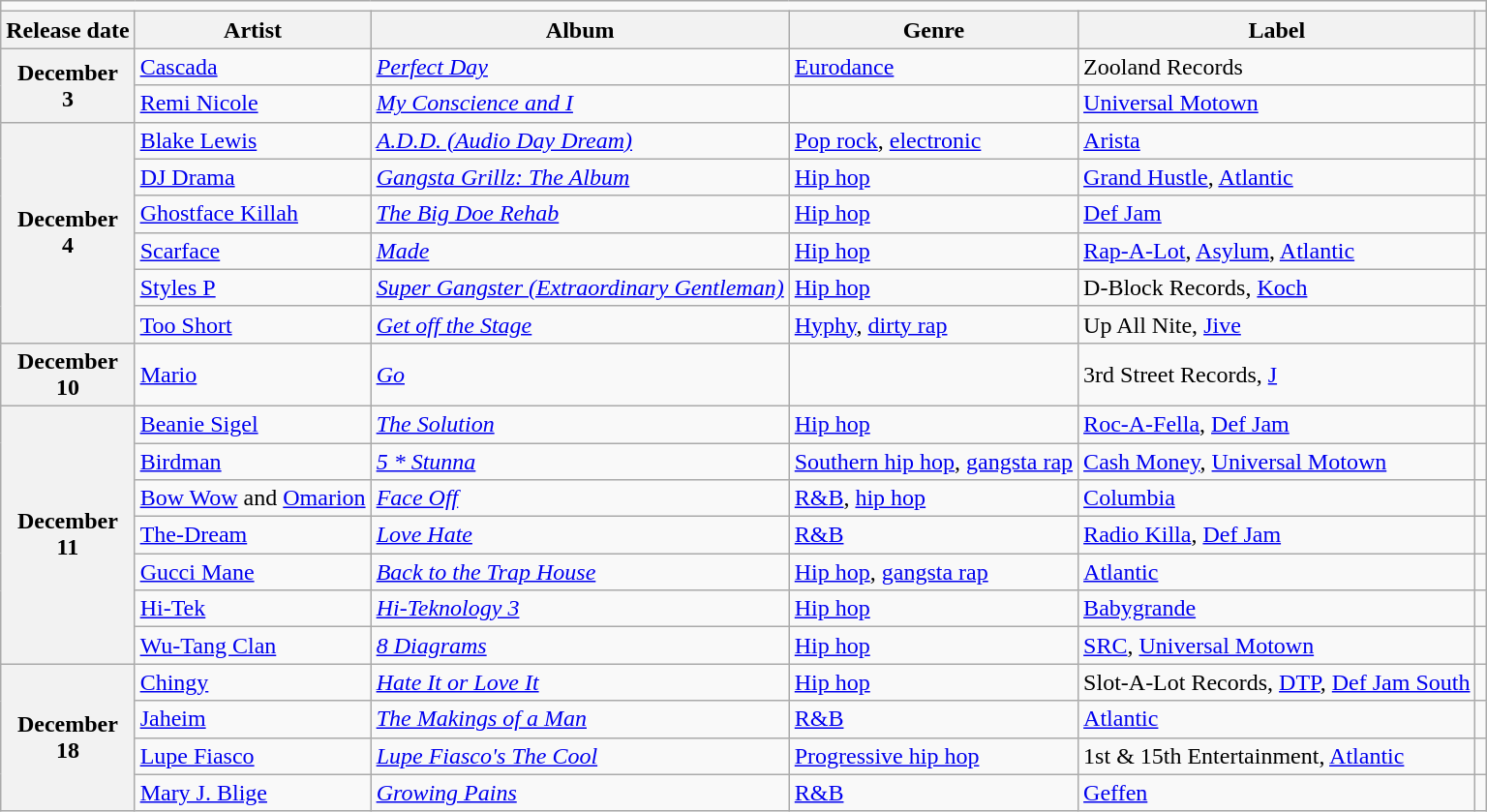<table class="wikitable plainrowheaders">
<tr>
<td colspan="6" style="text-align:center;"></td>
</tr>
<tr>
<th scope="col">Release date</th>
<th scope="col">Artist</th>
<th scope="col">Album</th>
<th scope="col">Genre</th>
<th scope="col">Label</th>
<th scope="col"></th>
</tr>
<tr>
<th scope="row" rowspan="2" style="text-align:center;">December<br>3</th>
<td><a href='#'>Cascada</a></td>
<td><em><a href='#'>Perfect Day</a></em></td>
<td><a href='#'>Eurodance</a></td>
<td>Zooland Records</td>
<td></td>
</tr>
<tr>
<td><a href='#'>Remi Nicole</a></td>
<td><em><a href='#'>My Conscience and I</a></em></td>
<td></td>
<td><a href='#'>Universal Motown</a></td>
<td></td>
</tr>
<tr>
<th scope="row" rowspan="6" style="text-align:center;">December<br>4</th>
<td><a href='#'>Blake Lewis</a></td>
<td><em><a href='#'>A.D.D. (Audio Day Dream)</a></em></td>
<td><a href='#'>Pop rock</a>, <a href='#'>electronic</a></td>
<td><a href='#'>Arista</a></td>
<td></td>
</tr>
<tr>
<td><a href='#'>DJ Drama</a></td>
<td><em><a href='#'>Gangsta Grillz: The Album</a></em></td>
<td><a href='#'>Hip hop</a></td>
<td><a href='#'>Grand Hustle</a>, <a href='#'>Atlantic</a></td>
<td></td>
</tr>
<tr>
<td><a href='#'>Ghostface Killah</a></td>
<td><em><a href='#'>The Big Doe Rehab</a></em></td>
<td><a href='#'>Hip hop</a></td>
<td><a href='#'>Def Jam</a></td>
<td></td>
</tr>
<tr>
<td><a href='#'>Scarface</a></td>
<td><em><a href='#'>Made</a></em></td>
<td><a href='#'>Hip hop</a></td>
<td><a href='#'>Rap-A-Lot</a>, <a href='#'>Asylum</a>, <a href='#'>Atlantic</a></td>
<td></td>
</tr>
<tr>
<td><a href='#'>Styles P</a></td>
<td><em><a href='#'>Super Gangster (Extraordinary Gentleman)</a></em></td>
<td><a href='#'>Hip hop</a></td>
<td>D-Block Records, <a href='#'>Koch</a></td>
<td></td>
</tr>
<tr>
<td><a href='#'>Too Short</a></td>
<td><em><a href='#'>Get off the Stage</a></em></td>
<td><a href='#'>Hyphy</a>, <a href='#'>dirty rap</a></td>
<td>Up All Nite, <a href='#'>Jive</a></td>
<td></td>
</tr>
<tr>
<th scope="row" style="text-align:center;">December<br>10</th>
<td><a href='#'>Mario</a></td>
<td><em><a href='#'>Go</a></em></td>
<td></td>
<td>3rd Street Records, <a href='#'>J</a></td>
<td></td>
</tr>
<tr>
<th scope="row" rowspan="7" style="text-align:center;">December<br>11</th>
<td><a href='#'>Beanie Sigel</a></td>
<td><em><a href='#'>The Solution</a></em></td>
<td><a href='#'>Hip hop</a></td>
<td><a href='#'>Roc-A-Fella</a>, <a href='#'>Def Jam</a></td>
<td></td>
</tr>
<tr>
<td><a href='#'>Birdman</a></td>
<td><em><a href='#'>5 * Stunna</a></em></td>
<td><a href='#'>Southern hip hop</a>, <a href='#'>gangsta rap</a></td>
<td><a href='#'>Cash Money</a>, <a href='#'>Universal Motown</a></td>
<td></td>
</tr>
<tr>
<td><a href='#'>Bow Wow</a> and <a href='#'>Omarion</a></td>
<td><em><a href='#'>Face Off</a></em></td>
<td><a href='#'>R&B</a>, <a href='#'>hip hop</a></td>
<td><a href='#'>Columbia</a></td>
<td></td>
</tr>
<tr>
<td><a href='#'>The-Dream</a></td>
<td><em><a href='#'>Love Hate</a></em></td>
<td><a href='#'>R&B</a></td>
<td><a href='#'>Radio Killa</a>, <a href='#'>Def Jam</a></td>
<td></td>
</tr>
<tr>
<td><a href='#'>Gucci Mane</a></td>
<td><em><a href='#'>Back to the Trap House</a></em></td>
<td><a href='#'>Hip hop</a>, <a href='#'>gangsta rap</a></td>
<td><a href='#'>Atlantic</a></td>
<td></td>
</tr>
<tr>
<td><a href='#'>Hi-Tek</a></td>
<td><em><a href='#'>Hi-Teknology 3</a></em></td>
<td><a href='#'>Hip hop</a></td>
<td><a href='#'>Babygrande</a></td>
<td></td>
</tr>
<tr>
<td><a href='#'>Wu-Tang Clan</a></td>
<td><em><a href='#'>8 Diagrams</a></em></td>
<td><a href='#'>Hip hop</a></td>
<td><a href='#'>SRC</a>, <a href='#'>Universal Motown</a></td>
<td></td>
</tr>
<tr>
<th scope="row" rowspan="4" style="text-align:center;">December<br>18</th>
<td><a href='#'>Chingy</a></td>
<td><em><a href='#'>Hate It or Love It</a></em></td>
<td><a href='#'>Hip hop</a></td>
<td>Slot-A-Lot Records, <a href='#'>DTP</a>, <a href='#'>Def Jam South</a></td>
<td></td>
</tr>
<tr>
<td><a href='#'>Jaheim</a></td>
<td><em><a href='#'>The Makings of a Man</a></em></td>
<td><a href='#'>R&B</a></td>
<td><a href='#'>Atlantic</a></td>
<td></td>
</tr>
<tr>
<td><a href='#'>Lupe Fiasco</a></td>
<td><em><a href='#'>Lupe Fiasco's The Cool</a></em></td>
<td><a href='#'>Progressive hip hop</a></td>
<td>1st & 15th Entertainment, <a href='#'>Atlantic</a></td>
<td></td>
</tr>
<tr>
<td><a href='#'>Mary J. Blige</a></td>
<td><em><a href='#'>Growing Pains</a></em></td>
<td><a href='#'>R&B</a></td>
<td><a href='#'>Geffen</a></td>
<td></td>
</tr>
</table>
